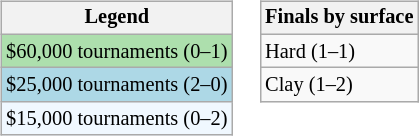<table>
<tr valign=top>
<td><br><table class="wikitable" style="font-size:85%">
<tr>
<th>Legend</th>
</tr>
<tr style="background:#addfad;">
<td>$60,000 tournaments (0–1)</td>
</tr>
<tr style="background:lightblue;">
<td>$25,000 tournaments (2–0)</td>
</tr>
<tr style="background:#f0f8ff;">
<td>$15,000 tournaments (0–2)</td>
</tr>
</table>
</td>
<td><br><table class="wikitable" style="font-size:85%;">
<tr>
<th>Finals by surface</th>
</tr>
<tr>
<td>Hard (1–1)</td>
</tr>
<tr>
<td>Clay (1–2)</td>
</tr>
</table>
</td>
</tr>
</table>
